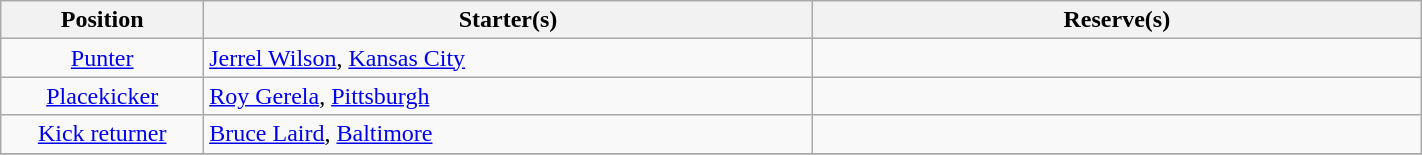<table class="wikitable" width=75%>
<tr>
<th width=10%>Position</th>
<th width=30%>Starter(s)</th>
<th width=30%>Reserve(s)</th>
</tr>
<tr>
<td align=center><a href='#'>Punter</a></td>
<td> <a href='#'>Jerrel Wilson</a>, <a href='#'>Kansas City</a></td>
<td></td>
</tr>
<tr>
<td align=center><a href='#'>Placekicker</a></td>
<td> <a href='#'>Roy Gerela</a>, <a href='#'>Pittsburgh</a></td>
<td></td>
</tr>
<tr>
<td align=center><a href='#'>Kick returner</a></td>
<td> <a href='#'>Bruce Laird</a>, <a href='#'>Baltimore</a></td>
<td></td>
</tr>
<tr>
</tr>
</table>
